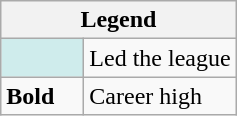<table class="wikitable mw-collapsible">
<tr>
<th colspan="2">Legend</th>
</tr>
<tr>
<td style="background:#cfecec; width:3em;"></td>
<td>Led the league</td>
</tr>
<tr>
<td><strong>Bold</strong></td>
<td>Career high</td>
</tr>
</table>
